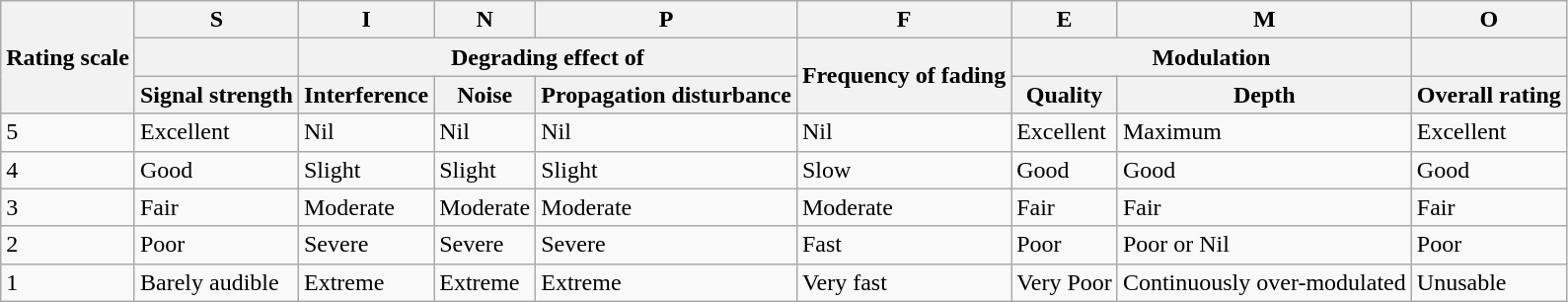<table class="wikitable">
<tr>
<th rowspan="3">Rating scale</th>
<th>S</th>
<th>I</th>
<th>N</th>
<th>P</th>
<th>F</th>
<th>E</th>
<th>M</th>
<th>O</th>
</tr>
<tr>
<th></th>
<th colspan="3">Degrading effect of</th>
<th rowspan="2">Frequency of fading</th>
<th colspan="2">Modulation</th>
<th></th>
</tr>
<tr>
<th>Signal strength</th>
<th>Interference</th>
<th>Noise</th>
<th>Propagation disturbance</th>
<th>Quality</th>
<th>Depth</th>
<th>Overall rating</th>
</tr>
<tr>
<td>5<td>Excellent</td><td>Nil</td><td>Nil</td></td>
<td>Nil</td>
<td>Nil</td>
<td>Excellent</td>
<td>Maximum<td>Excellent</td></td>
</tr>
<tr>
<td>4<td>Good</td><td>Slight</td><td>Slight</td></td>
<td>Slight</td>
<td>Slow</td>
<td>Good</td>
<td>Good<td>Good</td></td>
</tr>
<tr>
<td>3<td>Fair</td><td>Moderate</td><td>Moderate</td><td>Moderate</td></td>
<td>Moderate</td>
<td>Fair</td>
<td>Fair<td>Fair</td></td>
</tr>
<tr>
<td>2<td>Poor</td></td>
<td>Severe</td>
<td>Severe<td>Severe</td></td>
<td>Fast</td>
<td>Poor</td>
<td>Poor or Nil<td>Poor</td><tr><td>1</td><td>Barely audible</td><td>Extreme</td><td>Extreme</td><td>Extreme</td><td>Very fast</td><td>Very Poor</td><td>Continuously over-modulated</td><td>Unusable</td></tr></td>
</tr>
</table>
